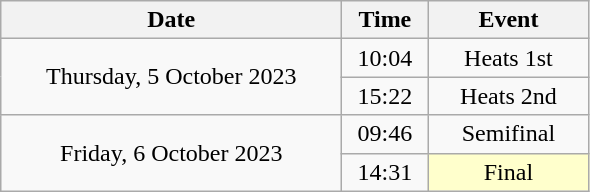<table class = "wikitable" style="text-align:center;">
<tr>
<th width=220>Date</th>
<th width=50>Time</th>
<th width=100>Event</th>
</tr>
<tr>
<td rowspan=2>Thursday, 5 October 2023</td>
<td>10:04</td>
<td>Heats 1st</td>
</tr>
<tr>
<td>15:22</td>
<td>Heats 2nd</td>
</tr>
<tr>
<td rowspan=2>Friday, 6 October 2023</td>
<td>09:46</td>
<td>Semifinal</td>
</tr>
<tr>
<td>14:31</td>
<td bgcolor=ffffcc>Final</td>
</tr>
</table>
